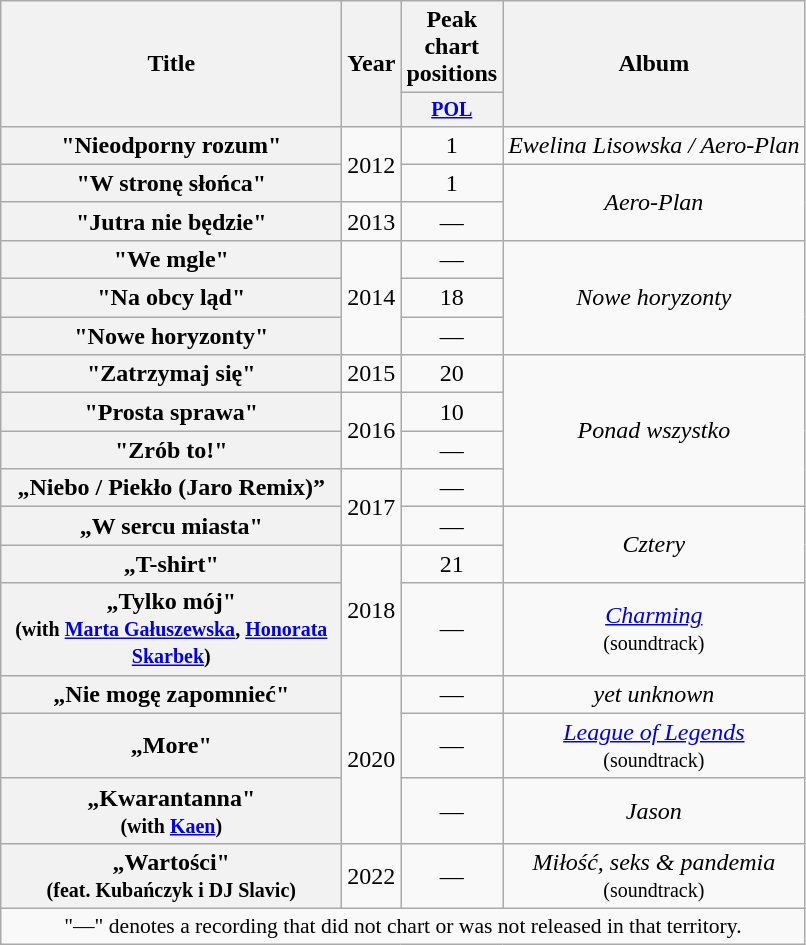<table class="wikitable plainrowheaders" style=text-align:center;>
<tr>
<th scope="col" rowspan="2" width="220px">Title</th>
<th scope="col" rowspan="2">Year</th>
<th scope="col" colspan="1">Peak chart positions</th>
<th scope="col" rowspan="2">Album</th>
</tr>
<tr style=font-size:smaller>
<th width="25"><a href='#'>POL</a><br></th>
</tr>
<tr>
<th scope="row">"Nieodporny rozum"</th>
<td rowspan="2">2012</td>
<td>1</td>
<td><em>Ewelina Lisowska / Aero-Plan</em></td>
</tr>
<tr>
<th scope="row">"W stronę słońca"</th>
<td>1</td>
<td rowspan="2"><em>Aero-Plan</em></td>
</tr>
<tr>
<th scope="row">"Jutra nie będzie"</th>
<td rowspan="1">2013</td>
<td>—</td>
</tr>
<tr>
<th scope="row">"We mgle"</th>
<td rowspan="3">2014</td>
<td>—</td>
<td rowspan="3"><em>Nowe horyzonty</em></td>
</tr>
<tr>
<th scope="row">"Na obcy ląd"</th>
<td>18</td>
</tr>
<tr>
<th scope="row">"Nowe horyzonty"</th>
<td>—</td>
</tr>
<tr>
<th scope="row">"Zatrzymaj się"</th>
<td rowspan="1">2015</td>
<td>20</td>
<td rowspan="4"><em>Ponad wszystko</em></td>
</tr>
<tr>
<th scope="row">"Prosta sprawa"</th>
<td rowspan="2">2016</td>
<td>10</td>
</tr>
<tr>
<th scope="row">"Zrób to!"</th>
<td>—</td>
</tr>
<tr>
<th scope="row">„Niebo / Piekło (Jaro Remix)”</th>
<td rowspan="2">2017</td>
<td>—</td>
</tr>
<tr>
<th scope="row">„W sercu miasta"</th>
<td>—</td>
<td rowspan="2"><em>Cztery</em></td>
</tr>
<tr>
<th scope="row">„T-shirt"</th>
<td rowspan="2">2018</td>
<td>21</td>
</tr>
<tr>
<th scope="row">„Tylko mój"<br><small>(with <a href='#'>Marta Gałuszewska</a>, <a href='#'>Honorata Skarbek</a>)</small></th>
<td>—</td>
<td><em><a href='#'>Charming</a></em><br><small>(soundtrack)</small></td>
</tr>
<tr>
<th scope="row">„Nie mogę zapomnieć"</th>
<td rowspan="3">2020</td>
<td>—</td>
<td><em>yet unknown</em></td>
</tr>
<tr>
<th scope="row">„More"</th>
<td>—</td>
<td><em><a href='#'>League of Legends</a></em><br><small>(soundtrack)</small></td>
</tr>
<tr>
<th scope="row">„Kwarantanna"<br><small>(with <a href='#'>Kaen</a>)</small></th>
<td>—</td>
<td><em>Jason</em></td>
</tr>
<tr>
<th scope="row">„Wartości"<br><small>(feat. Kubańczyk i DJ Slavic)</small></th>
<td>2022</td>
<td>—</td>
<td><em>Miłość, seks & pandemia</em><br><small>(soundtrack)</small></td>
</tr>
<tr>
<td colspan="20" style="font-size:90%">"—" denotes a recording that did not chart or was not released in that territory.</td>
</tr>
</table>
